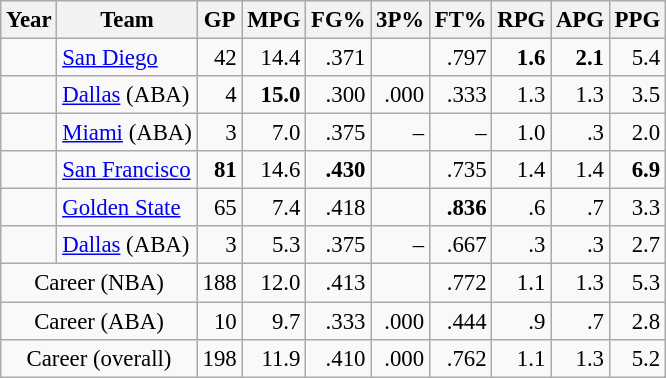<table class="wikitable sortable" style="font-size:95%; text-align:right;">
<tr>
<th>Year</th>
<th>Team</th>
<th>GP</th>
<th>MPG</th>
<th>FG%</th>
<th>3P%</th>
<th>FT%</th>
<th>RPG</th>
<th>APG</th>
<th>PPG</th>
</tr>
<tr>
<td style="text-align:left;"></td>
<td style="text-align:left;"><a href='#'>San Diego</a></td>
<td>42</td>
<td>14.4</td>
<td>.371</td>
<td></td>
<td>.797</td>
<td><strong>1.6</strong></td>
<td><strong>2.1</strong></td>
<td>5.4</td>
</tr>
<tr>
<td style="text-align:left;"></td>
<td style="text-align:left;"><a href='#'>Dallas</a> (ABA)</td>
<td>4</td>
<td><strong>15.0</strong></td>
<td>.300</td>
<td>.000</td>
<td>.333</td>
<td>1.3</td>
<td>1.3</td>
<td>3.5</td>
</tr>
<tr>
<td style="text-align:left;"></td>
<td style="text-align:left;"><a href='#'>Miami</a> (ABA)</td>
<td>3</td>
<td>7.0</td>
<td>.375</td>
<td>–</td>
<td>–</td>
<td>1.0</td>
<td>.3</td>
<td>2.0</td>
</tr>
<tr>
<td style="text-align:left;"></td>
<td style="text-align:left;"><a href='#'>San Francisco</a></td>
<td><strong>81</strong></td>
<td>14.6</td>
<td><strong>.430</strong></td>
<td></td>
<td>.735</td>
<td>1.4</td>
<td>1.4</td>
<td><strong>6.9</strong></td>
</tr>
<tr>
<td style="text-align:left;"></td>
<td style="text-align:left;"><a href='#'>Golden State</a></td>
<td>65</td>
<td>7.4</td>
<td>.418</td>
<td></td>
<td><strong>.836</strong></td>
<td>.6</td>
<td>.7</td>
<td>3.3</td>
</tr>
<tr>
<td style="text-align:left;"></td>
<td style="text-align:left;"><a href='#'>Dallas</a> (ABA)</td>
<td>3</td>
<td>5.3</td>
<td>.375</td>
<td>–</td>
<td>.667</td>
<td>.3</td>
<td>.3</td>
<td>2.7</td>
</tr>
<tr class="sortbottom">
<td colspan="2" style="text-align:center;">Career (NBA)</td>
<td>188</td>
<td>12.0</td>
<td>.413</td>
<td></td>
<td>.772</td>
<td>1.1</td>
<td>1.3</td>
<td>5.3</td>
</tr>
<tr class="sortbottom">
<td colspan="2" style="text-align:center;">Career (ABA)</td>
<td>10</td>
<td>9.7</td>
<td>.333</td>
<td>.000</td>
<td>.444</td>
<td>.9</td>
<td>.7</td>
<td>2.8</td>
</tr>
<tr class="sortbottom">
<td colspan="2" style="text-align:center;">Career (overall)</td>
<td>198</td>
<td>11.9</td>
<td>.410</td>
<td>.000</td>
<td>.762</td>
<td>1.1</td>
<td>1.3</td>
<td>5.2</td>
</tr>
</table>
